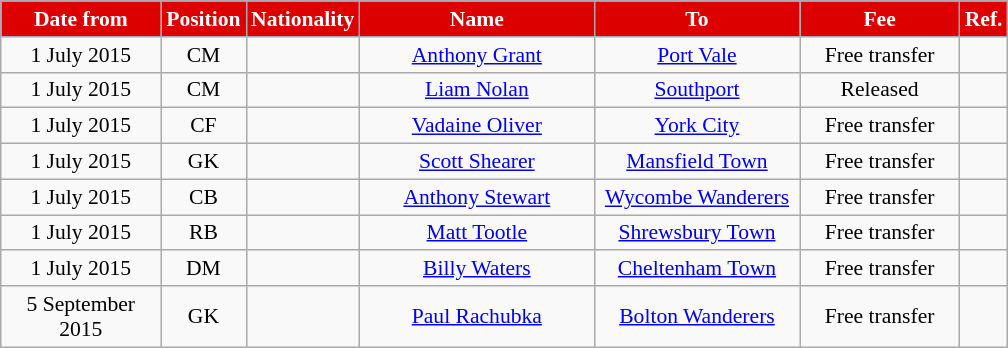<table class="wikitable"  style="text-align:center; font-size:90%; ">
<tr>
<th style="background:#DD0000; color:#FFFFFF; width:100px;">Date from</th>
<th style="background:#DD0000; color:#FFFFFF; width:50px;">Position</th>
<th style="background:#DD0000; color:#FFFFFF; width:50px;">Nationality</th>
<th style="background:#DD0000; color:#FFFFFF; width:150px;">Name</th>
<th style="background:#DD0000; color:#FFFFFF; width:130px;">To</th>
<th style="background:#DD0000; color:#FFFFFF; width:100px;">Fee</th>
<th style="background:#DD0000; color:#FFFFFF; width:25px;">Ref.</th>
</tr>
<tr>
<td>1 July 2015</td>
<td>CM</td>
<td></td>
<td><a href='#'>Anthony Grant</a></td>
<td><a href='#'>Port Vale</a></td>
<td>Free transfer</td>
<td></td>
</tr>
<tr>
<td>1 July 2015</td>
<td>CM</td>
<td></td>
<td><a href='#'>Liam Nolan</a></td>
<td><a href='#'>Southport</a></td>
<td>Released</td>
<td></td>
</tr>
<tr>
<td>1 July 2015</td>
<td>CF</td>
<td></td>
<td><a href='#'>Vadaine Oliver</a></td>
<td><a href='#'>York City</a></td>
<td>Free transfer</td>
<td></td>
</tr>
<tr>
<td>1 July 2015</td>
<td>GK</td>
<td></td>
<td><a href='#'>Scott Shearer</a></td>
<td><a href='#'>Mansfield Town</a></td>
<td>Free transfer</td>
<td></td>
</tr>
<tr>
<td>1 July 2015</td>
<td>CB</td>
<td></td>
<td><a href='#'>Anthony Stewart</a></td>
<td><a href='#'>Wycombe Wanderers</a></td>
<td>Free transfer</td>
<td></td>
</tr>
<tr>
<td>1 July 2015</td>
<td>RB</td>
<td></td>
<td><a href='#'>Matt Tootle</a></td>
<td><a href='#'>Shrewsbury Town</a></td>
<td>Free transfer</td>
<td></td>
</tr>
<tr>
<td>1 July 2015</td>
<td>DM</td>
<td></td>
<td><a href='#'>Billy Waters</a></td>
<td><a href='#'>Cheltenham Town</a></td>
<td>Free transfer</td>
<td></td>
</tr>
<tr>
<td>5 September 2015</td>
<td>GK</td>
<td></td>
<td><a href='#'>Paul Rachubka</a></td>
<td><a href='#'>Bolton Wanderers</a></td>
<td>Free transfer</td>
<td></td>
</tr>
</table>
